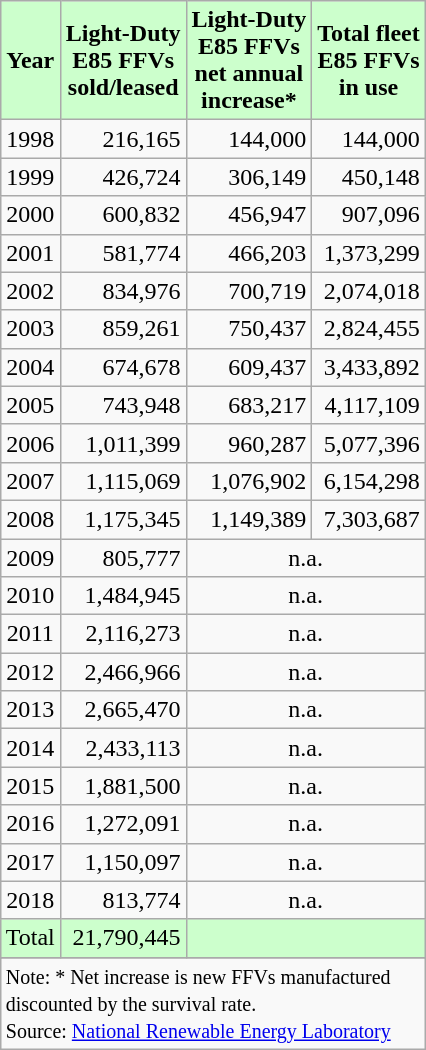<table class="wikitable" style="float:right;">
<tr>
<th style="background:#cfc;">Year</th>
<th style="background:#cfc;">Light-Duty<br>E85 FFVs <br> sold/leased</th>
<th style="background:#cfc;">Light-Duty<br>E85 FFVs <br> net annual<br>increase* <br></th>
<th style="background:#cfc;">Total fleet<br>E85 FFVs<br>in use</th>
</tr>
<tr style="text-align:right;">
<td style="text-align:center;">1998</td>
<td>216,165</td>
<td>144,000</td>
<td>144,000</td>
</tr>
<tr style="text-align:right;">
<td style="text-align:center;">1999</td>
<td>426,724</td>
<td>306,149</td>
<td>450,148</td>
</tr>
<tr style="text-align:right;">
<td style="text-align:center;">2000</td>
<td>600,832</td>
<td>456,947</td>
<td>907,096</td>
</tr>
<tr style="text-align:right;">
<td style="text-align:center;">2001</td>
<td>581,774</td>
<td>466,203</td>
<td>1,373,299</td>
</tr>
<tr style="text-align:right;">
<td style="text-align:center;">2002</td>
<td>834,976</td>
<td>700,719</td>
<td>2,074,018</td>
</tr>
<tr style="text-align:right;">
<td style="text-align:center;">2003</td>
<td>859,261</td>
<td>750,437</td>
<td>2,824,455</td>
</tr>
<tr style="text-align:right;">
<td style="text-align:center;">2004</td>
<td>674,678</td>
<td>609,437</td>
<td>3,433,892</td>
</tr>
<tr style="text-align:right;">
<td style="text-align:center;">2005</td>
<td>743,948</td>
<td>683,217</td>
<td>4,117,109</td>
</tr>
<tr style="text-align:right;">
<td style="text-align:center;">2006</td>
<td>1,011,399</td>
<td>960,287</td>
<td>5,077,396</td>
</tr>
<tr style="text-align:right;">
<td style="text-align:center;">2007</td>
<td>1,115,069</td>
<td>1,076,902</td>
<td>6,154,298</td>
</tr>
<tr style="text-align:right;">
<td style="text-align:center;">2008</td>
<td>1,175,345</td>
<td>1,149,389</td>
<td>7,303,687</td>
</tr>
<tr style="text-align:right;">
<td style="text-align:center;">2009</td>
<td>805,777</td>
<td colspan="2" style="text-align:center;">n.a.</td>
</tr>
<tr style="text-align:right;">
<td style="text-align:center;">2010</td>
<td>1,484,945</td>
<td colspan="2" style="text-align:center;">n.a.</td>
</tr>
<tr style="text-align:right;">
<td style="text-align:center;">2011</td>
<td>2,116,273</td>
<td colspan="2" style="text-align:center;">n.a.</td>
</tr>
<tr style="text-align:right;">
<td style="text-align:center;">2012</td>
<td>2,466,966</td>
<td colspan="2" style="text-align:center;">n.a.</td>
</tr>
<tr style="text-align:right;">
<td style="text-align:center;">2013</td>
<td>2,665,470</td>
<td colspan="2" style="text-align:center;">n.a.</td>
</tr>
<tr style="text-align:right;">
<td style="text-align:center;">2014</td>
<td>2,433,113</td>
<td colspan="2" style="text-align:center;">n.a.</td>
</tr>
<tr style="text-align:right;">
<td style="text-align:center;">2015</td>
<td>1,881,500</td>
<td colspan="2" style="text-align:center;">n.a.</td>
</tr>
<tr style="text-align:right;">
<td style="text-align:center;">2016</td>
<td>1,272,091</td>
<td colspan="2" style="text-align:center;">n.a.</td>
</tr>
<tr style="text-align:right;">
<td style="text-align:center;">2017</td>
<td>1,150,097</td>
<td colspan="2" style="text-align:center;">n.a.</td>
</tr>
<tr style="text-align:right;">
<td style="text-align:center;">2018</td>
<td>813,774</td>
<td colspan="2" style="text-align:center;">n.a.</td>
</tr>
<tr style="text-align:right; background:#cfc;">
<td style="text-align:center; ">Total</td>
<td style="background:#cfc;">21,790,445</td>
<td style="background:#cfc;" colspan="2"></td>
</tr>
<tr>
</tr>
<tr>
<td colspan="4"><small>Note: * Net increase is new FFVs manufactured<br> discounted by the survival rate.<br> Source: <a href='#'>National Renewable Energy Laboratory</a> </small></td>
</tr>
</table>
